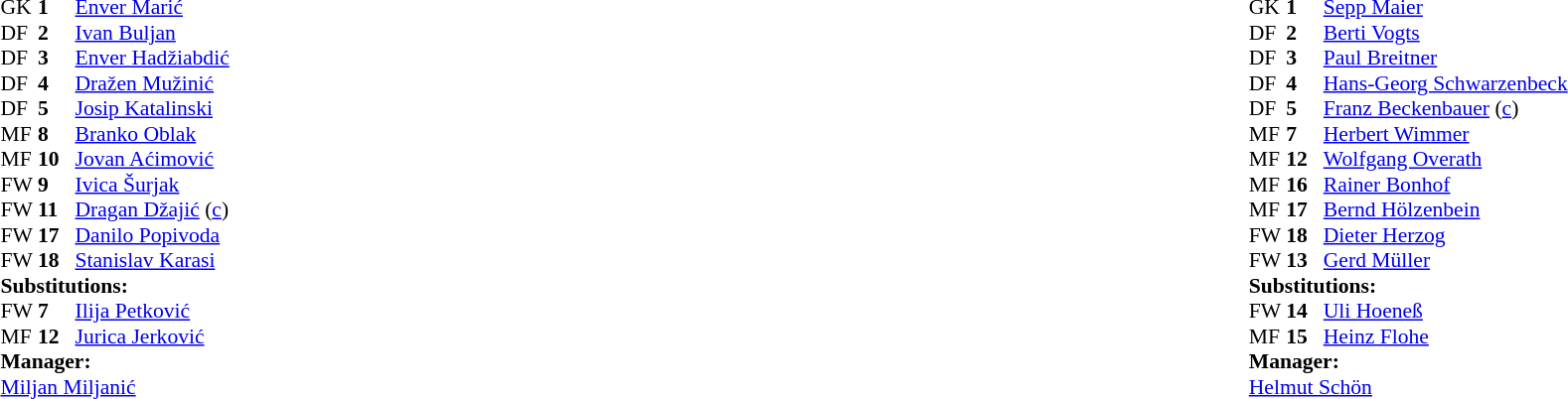<table width="100%">
<tr>
<td valign="top" width="50%"><br><table style="font-size: 90%" cellspacing="0" cellpadding="0">
<tr>
<th width="25"></th>
<th width="25"></th>
</tr>
<tr>
<td>GK</td>
<td><strong>1</strong></td>
<td><a href='#'>Enver Marić</a></td>
</tr>
<tr>
<td>DF</td>
<td><strong>2</strong></td>
<td><a href='#'>Ivan Buljan</a></td>
<td></td>
</tr>
<tr>
<td>DF</td>
<td><strong>3</strong></td>
<td><a href='#'>Enver Hadžiabdić</a></td>
<td></td>
</tr>
<tr>
<td>DF</td>
<td><strong>4</strong></td>
<td><a href='#'>Dražen Mužinić</a></td>
</tr>
<tr>
<td>DF</td>
<td><strong>5</strong></td>
<td><a href='#'>Josip Katalinski</a></td>
</tr>
<tr>
<td>MF</td>
<td><strong>8</strong></td>
<td><a href='#'>Branko Oblak</a></td>
<td></td>
<td></td>
</tr>
<tr>
<td>MF</td>
<td><strong>10</strong></td>
<td><a href='#'>Jovan Aćimović</a></td>
</tr>
<tr>
<td>FW</td>
<td><strong>9</strong></td>
<td><a href='#'>Ivica Šurjak</a></td>
</tr>
<tr>
<td>FW</td>
<td><strong>11</strong></td>
<td><a href='#'>Dragan Džajić</a> (<a href='#'>c</a>)</td>
<td></td>
<td></td>
</tr>
<tr>
<td>FW</td>
<td><strong>17</strong></td>
<td><a href='#'>Danilo Popivoda</a></td>
</tr>
<tr>
<td>FW</td>
<td><strong>18</strong></td>
<td><a href='#'>Stanislav Karasi</a></td>
</tr>
<tr>
<td colspan=3><strong>Substitutions:</strong></td>
</tr>
<tr>
<td>FW</td>
<td><strong>7</strong></td>
<td><a href='#'>Ilija Petković</a></td>
<td></td>
<td></td>
</tr>
<tr>
<td>MF</td>
<td><strong>12</strong></td>
<td><a href='#'>Jurica Jerković</a></td>
<td></td>
<td></td>
</tr>
<tr>
<td colspan=3><strong>Manager:</strong></td>
</tr>
<tr>
<td colspan="4"><a href='#'>Miljan Miljanić</a></td>
</tr>
</table>
</td>
<td valign="top" width="50%"><br><table style="font-size: 90%" cellspacing="0" cellpadding="0" align=center>
<tr>
<th width="25"></th>
<th width="25"></th>
</tr>
<tr>
<td>GK</td>
<td><strong>1</strong></td>
<td><a href='#'>Sepp Maier</a></td>
</tr>
<tr>
<td>DF</td>
<td><strong>2</strong></td>
<td><a href='#'>Berti Vogts</a></td>
<td></td>
</tr>
<tr>
<td>DF</td>
<td><strong>3</strong></td>
<td><a href='#'>Paul Breitner</a></td>
</tr>
<tr>
<td>DF</td>
<td><strong>4</strong></td>
<td><a href='#'>Hans-Georg Schwarzenbeck</a></td>
</tr>
<tr>
<td>DF</td>
<td><strong>5</strong></td>
<td><a href='#'>Franz Beckenbauer</a> (<a href='#'>c</a>)</td>
</tr>
<tr>
<td>MF</td>
<td><strong>7</strong></td>
<td><a href='#'>Herbert Wimmer</a></td>
<td></td>
<td></td>
</tr>
<tr>
<td>MF</td>
<td><strong>12</strong></td>
<td><a href='#'>Wolfgang Overath</a></td>
<td></td>
</tr>
<tr>
<td>MF</td>
<td><strong>16</strong></td>
<td><a href='#'>Rainer Bonhof</a></td>
</tr>
<tr>
<td>MF</td>
<td><strong>17</strong></td>
<td><a href='#'>Bernd Hölzenbein</a></td>
<td></td>
<td></td>
</tr>
<tr>
<td>FW</td>
<td><strong>18</strong></td>
<td><a href='#'>Dieter Herzog</a></td>
</tr>
<tr>
<td>FW</td>
<td><strong>13</strong></td>
<td><a href='#'>Gerd Müller</a></td>
</tr>
<tr>
<td colspan=3><strong>Substitutions:</strong></td>
</tr>
<tr>
<td>FW</td>
<td><strong>14</strong></td>
<td><a href='#'>Uli Hoeneß</a></td>
<td></td>
<td></td>
</tr>
<tr>
<td>MF</td>
<td><strong>15</strong></td>
<td><a href='#'>Heinz Flohe</a></td>
<td></td>
<td></td>
</tr>
<tr>
<td colspan=3><strong>Manager:</strong></td>
</tr>
<tr>
<td colspan="4"><a href='#'>Helmut Schön</a></td>
</tr>
</table>
</td>
</tr>
</table>
